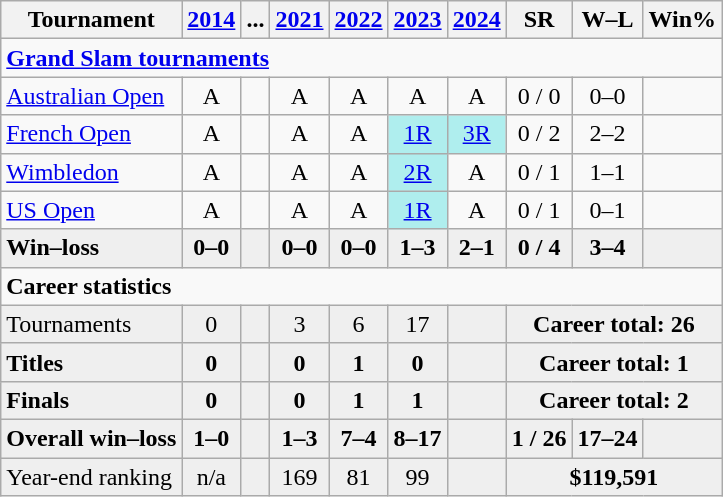<table class=wikitable style=text-align:center>
<tr>
<th>Tournament</th>
<th><a href='#'>2014</a></th>
<th>...</th>
<th><a href='#'>2021</a></th>
<th><a href='#'>2022</a></th>
<th><a href='#'>2023</a></th>
<th><a href='#'>2024</a></th>
<th>SR</th>
<th>W–L</th>
<th>Win%</th>
</tr>
<tr>
<td colspan="10" style="text-align:left"><strong><a href='#'>Grand Slam tournaments</a></strong></td>
</tr>
<tr>
<td style=text-align:left><a href='#'>Australian Open</a></td>
<td>A</td>
<td></td>
<td>A</td>
<td>A</td>
<td>A</td>
<td>A</td>
<td>0 / 0</td>
<td>0–0</td>
<td></td>
</tr>
<tr>
<td style=text-align:left><a href='#'>French Open</a></td>
<td>A</td>
<td></td>
<td>A</td>
<td>A</td>
<td style=background:#afeeee><a href='#'>1R</a></td>
<td style=background:#afeeee><a href='#'>3R</a></td>
<td>0 / 2</td>
<td>2–2</td>
<td></td>
</tr>
<tr>
<td style=text-align:left><a href='#'>Wimbledon</a></td>
<td>A</td>
<td></td>
<td>A</td>
<td>A</td>
<td style=background:#afeeee><a href='#'>2R</a></td>
<td>A</td>
<td>0 / 1</td>
<td>1–1</td>
<td></td>
</tr>
<tr>
<td style=text-align:left><a href='#'>US Open</a></td>
<td>A</td>
<td></td>
<td>A</td>
<td>A</td>
<td style=background:#afeeee><a href='#'>1R</a></td>
<td>A</td>
<td>0 / 1</td>
<td>0–1</td>
<td></td>
</tr>
<tr style=background:#efefef;font-weight:bold>
<td style=text-align:left>Win–loss</td>
<td>0–0</td>
<td></td>
<td>0–0</td>
<td>0–0</td>
<td>1–3</td>
<td>2–1</td>
<td>0 / 4</td>
<td>3–4</td>
<td></td>
</tr>
<tr>
<td colspan="10" style="text-align:left"><strong>Career statistics</strong></td>
</tr>
<tr style=background:#efefef>
<td style=text-align:left>Tournaments</td>
<td>0</td>
<td></td>
<td>3</td>
<td>6</td>
<td>17</td>
<td></td>
<td colspan="3"><strong>Career total: 26</strong></td>
</tr>
<tr style=background:#efefef;font-weight:bold>
<td style=text-align:left>Titles</td>
<td>0</td>
<td></td>
<td>0</td>
<td>1</td>
<td>0</td>
<td></td>
<td colspan="3">Career total: 1</td>
</tr>
<tr style=background:#efefef;font-weight:bold>
<td style=text-align:left>Finals</td>
<td>0</td>
<td></td>
<td>0</td>
<td>1</td>
<td>1</td>
<td></td>
<td colspan="3">Career total: 2</td>
</tr>
<tr style=background:#efefef;font-weight:bold>
<td style=text-align:left>Overall win–loss</td>
<td>1–0</td>
<td></td>
<td>1–3</td>
<td>7–4</td>
<td>8–17</td>
<td></td>
<td>1 / 26</td>
<td>17–24</td>
<td></td>
</tr>
<tr style=background:#efefef>
<td style=text-align:left>Year-end ranking</td>
<td>n/a</td>
<td></td>
<td>169</td>
<td>81</td>
<td>99</td>
<td></td>
<td colspan="3"><strong>$119,591</strong></td>
</tr>
</table>
